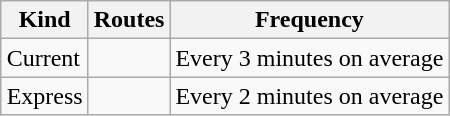<table class="wikitable" style="margin-left: auto; margin-right: auto; border: none;">
<tr>
<th>Kind</th>
<th>Routes</th>
<th>Frequency</th>
</tr>
<tr>
<td>Current</td>
<td></td>
<td>Every 3 minutes on average</td>
</tr>
<tr>
<td>Express</td>
<td></td>
<td>Every 2 minutes on average</td>
</tr>
</table>
